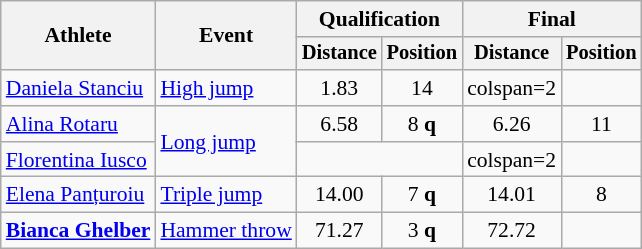<table class="wikitable" style="font-size:90%">
<tr>
<th rowspan="2">Athlete</th>
<th rowspan="2">Event</th>
<th colspan="2">Qualification</th>
<th colspan="2">Final</th>
</tr>
<tr style="font-size:95%">
<th>Distance</th>
<th>Position</th>
<th>Distance</th>
<th>Position</th>
</tr>
<tr align="center">
<td align="left"><a href='#'>Daniela Stanciu</a></td>
<td align="left"><a href='#'>High jump</a></td>
<td>1.83</td>
<td>14</td>
<td>colspan=2 </td>
</tr>
<tr align="center">
<td align="left"><a href='#'>Alina Rotaru</a></td>
<td align="left" rowspan=2><a href='#'>Long jump</a></td>
<td>6.58</td>
<td>8 <strong>q</strong></td>
<td>6.26</td>
<td>11</td>
</tr>
<tr align="center">
<td align="left"><a href='#'>Florentina Iusco</a></td>
<td colspan=2></td>
<td>colspan=2 </td>
</tr>
<tr align="center">
<td align="left"><a href='#'>Elena Panțuroiu</a></td>
<td align="left"><a href='#'>Triple jump</a></td>
<td>14.00 </td>
<td>7 <strong>q</strong></td>
<td>14.01 </td>
<td>8</td>
</tr>
<tr align="center">
<td align="left"><strong><a href='#'>Bianca Ghelber</a></strong></td>
<td align="left"><a href='#'>Hammer throw</a></td>
<td>71.27</td>
<td>3 <strong>q</strong></td>
<td>72.72</td>
<td></td>
</tr>
</table>
